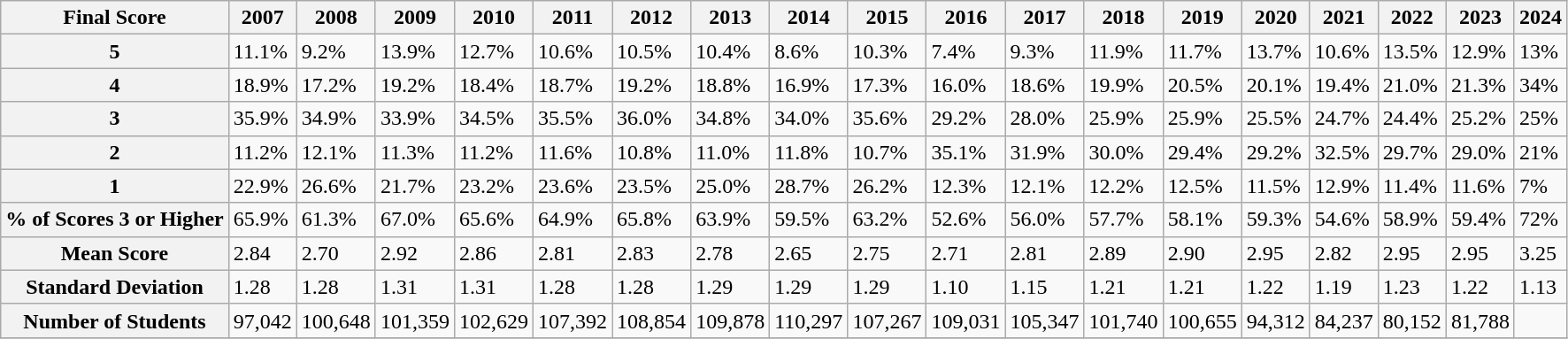<table class="wikitable">
<tr>
<th>Final Score</th>
<th>2007</th>
<th>2008</th>
<th>2009</th>
<th>2010</th>
<th>2011</th>
<th>2012</th>
<th>2013</th>
<th>2014</th>
<th>2015</th>
<th>2016</th>
<th>2017</th>
<th>2018</th>
<th>2019</th>
<th>2020</th>
<th>2021</th>
<th>2022</th>
<th>2023</th>
<th>2024</th>
</tr>
<tr>
<th>5</th>
<td>11.1%</td>
<td>9.2%</td>
<td>13.9%</td>
<td>12.7%</td>
<td>10.6%</td>
<td>10.5%</td>
<td>10.4%</td>
<td>8.6%</td>
<td>10.3%</td>
<td>7.4%</td>
<td>9.3%</td>
<td>11.9%</td>
<td>11.7%</td>
<td>13.7%</td>
<td>10.6%</td>
<td>13.5%</td>
<td>12.9%</td>
<td>13%</td>
</tr>
<tr>
<th>4</th>
<td>18.9%</td>
<td>17.2%</td>
<td>19.2%</td>
<td>18.4%</td>
<td>18.7%</td>
<td>19.2%</td>
<td>18.8%</td>
<td>16.9%</td>
<td>17.3%</td>
<td>16.0%</td>
<td>18.6%</td>
<td>19.9%</td>
<td>20.5%</td>
<td>20.1%</td>
<td>19.4%</td>
<td>21.0%</td>
<td>21.3%</td>
<td>34%</td>
</tr>
<tr>
<th>3</th>
<td>35.9%</td>
<td>34.9%</td>
<td>33.9%</td>
<td>34.5%</td>
<td>35.5%</td>
<td>36.0%</td>
<td>34.8%</td>
<td>34.0%</td>
<td>35.6%</td>
<td>29.2%</td>
<td>28.0%</td>
<td>25.9%</td>
<td>25.9%</td>
<td>25.5%</td>
<td>24.7%</td>
<td>24.4%</td>
<td>25.2%</td>
<td>25%</td>
</tr>
<tr>
<th>2</th>
<td>11.2%</td>
<td>12.1%</td>
<td>11.3%</td>
<td>11.2%</td>
<td>11.6%</td>
<td>10.8%</td>
<td>11.0%</td>
<td>11.8%</td>
<td>10.7%</td>
<td>35.1%</td>
<td>31.9%</td>
<td>30.0%</td>
<td>29.4%</td>
<td>29.2%</td>
<td>32.5%</td>
<td>29.7%</td>
<td>29.0%</td>
<td>21%</td>
</tr>
<tr>
<th>1</th>
<td>22.9%</td>
<td>26.6%</td>
<td>21.7%</td>
<td>23.2%</td>
<td>23.6%</td>
<td>23.5%</td>
<td>25.0%</td>
<td>28.7%</td>
<td>26.2%</td>
<td>12.3%</td>
<td>12.1%</td>
<td>12.2%</td>
<td>12.5%</td>
<td>11.5%</td>
<td>12.9%</td>
<td>11.4%</td>
<td>11.6%</td>
<td>7%</td>
</tr>
<tr>
<th>% of Scores 3 or Higher</th>
<td>65.9%</td>
<td>61.3%</td>
<td>67.0%</td>
<td>65.6%</td>
<td>64.9%</td>
<td>65.8%</td>
<td>63.9%</td>
<td>59.5%</td>
<td>63.2%</td>
<td>52.6%</td>
<td>56.0%</td>
<td>57.7%</td>
<td>58.1%</td>
<td>59.3%</td>
<td>54.6%</td>
<td>58.9%</td>
<td>59.4%</td>
<td>72%</td>
</tr>
<tr>
<th>Mean Score</th>
<td>2.84</td>
<td>2.70</td>
<td>2.92</td>
<td>2.86</td>
<td>2.81</td>
<td>2.83</td>
<td>2.78</td>
<td>2.65</td>
<td>2.75</td>
<td>2.71</td>
<td>2.81</td>
<td>2.89</td>
<td>2.90</td>
<td>2.95</td>
<td>2.82</td>
<td>2.95</td>
<td>2.95</td>
<td>3.25</td>
</tr>
<tr>
<th>Standard Deviation</th>
<td>1.28</td>
<td>1.28</td>
<td>1.31</td>
<td>1.31</td>
<td>1.28</td>
<td>1.28</td>
<td>1.29</td>
<td>1.29</td>
<td>1.29</td>
<td>1.10</td>
<td>1.15</td>
<td>1.21</td>
<td>1.21</td>
<td>1.22</td>
<td>1.19</td>
<td>1.23</td>
<td>1.22</td>
<td>1.13</td>
</tr>
<tr>
<th>Number of Students</th>
<td>97,042</td>
<td>100,648</td>
<td>101,359</td>
<td>102,629</td>
<td>107,392</td>
<td>108,854</td>
<td>109,878</td>
<td>110,297</td>
<td>107,267</td>
<td>109,031</td>
<td>105,347</td>
<td>101,740</td>
<td>100,655</td>
<td>94,312</td>
<td>84,237</td>
<td>80,152</td>
<td>81,788</td>
<td></td>
</tr>
<tr>
</tr>
</table>
